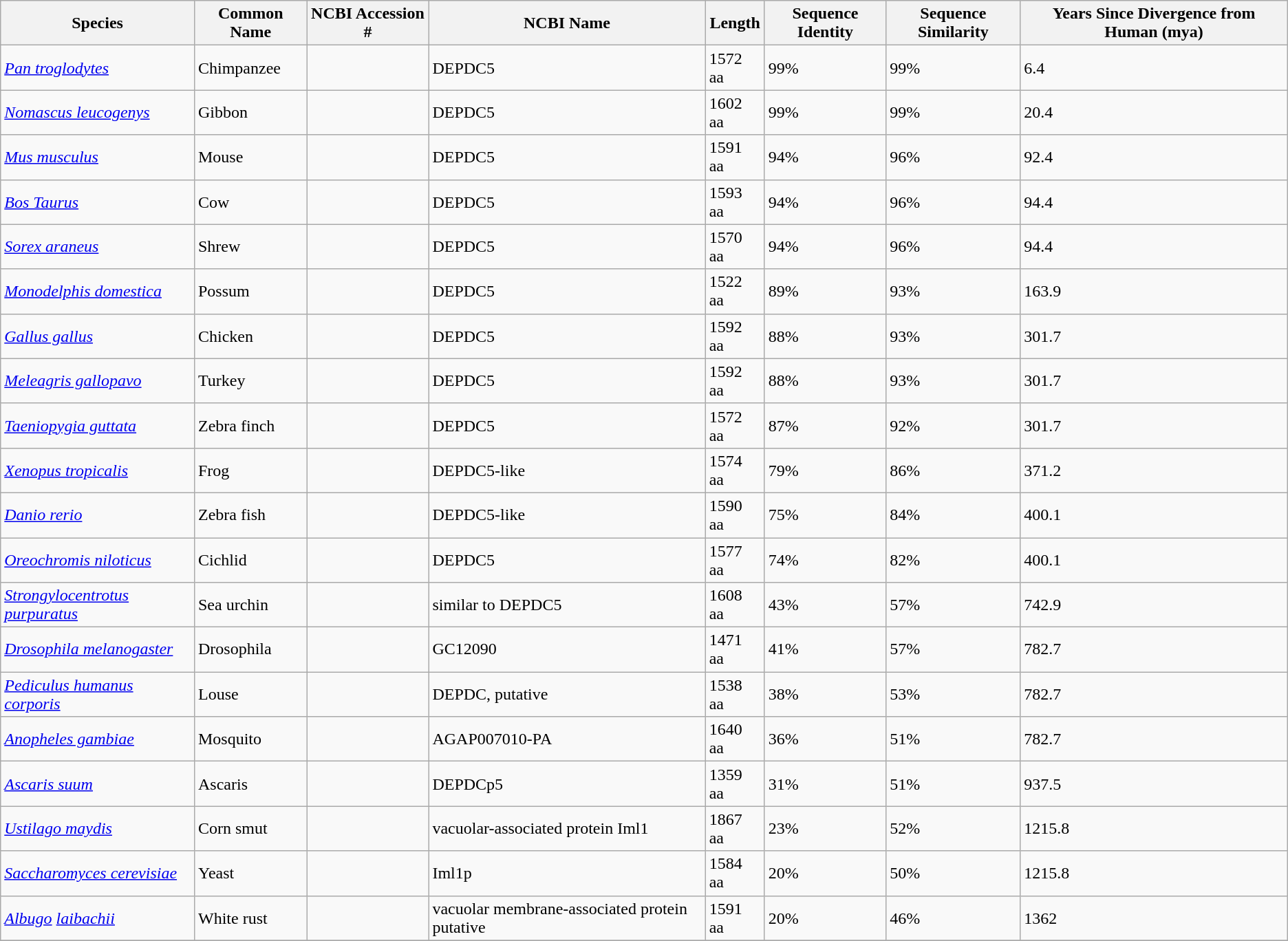<table class="wikitable">
<tr>
<th>Species</th>
<th>Common Name</th>
<th>NCBI Accession #</th>
<th>NCBI Name</th>
<th>Length</th>
<th>Sequence Identity</th>
<th>Sequence Similarity</th>
<th>Years Since Divergence from Human (mya)</th>
</tr>
<tr>
<td><em><a href='#'>Pan troglodytes</a></em></td>
<td>Chimpanzee</td>
<td></td>
<td>DEPDC5</td>
<td>1572 aa</td>
<td>99%</td>
<td>99%</td>
<td>6.4</td>
</tr>
<tr>
<td><em><a href='#'>Nomascus leucogenys</a></em></td>
<td>Gibbon</td>
<td></td>
<td>DEPDC5</td>
<td>1602 aa</td>
<td>99%</td>
<td>99%</td>
<td>20.4</td>
</tr>
<tr>
<td><em><a href='#'>Mus musculus</a></em></td>
<td>Mouse</td>
<td></td>
<td>DEPDC5</td>
<td>1591 aa</td>
<td>94%</td>
<td>96%</td>
<td>92.4</td>
</tr>
<tr>
<td><em><a href='#'>Bos Taurus</a></em></td>
<td>Cow</td>
<td></td>
<td>DEPDC5</td>
<td>1593 aa</td>
<td>94%</td>
<td>96%</td>
<td>94.4</td>
</tr>
<tr>
<td><em><a href='#'>Sorex araneus</a></em></td>
<td>Shrew</td>
<td></td>
<td>DEPDC5</td>
<td>1570 aa</td>
<td>94%</td>
<td>96%</td>
<td>94.4</td>
</tr>
<tr>
<td><em><a href='#'>Monodelphis domestica</a></em></td>
<td>Possum</td>
<td></td>
<td>DEPDC5</td>
<td>1522 aa</td>
<td>89%</td>
<td>93%</td>
<td>163.9</td>
</tr>
<tr>
<td><em><a href='#'>Gallus gallus</a></em></td>
<td>Chicken</td>
<td></td>
<td>DEPDC5</td>
<td>1592 aa</td>
<td>88%</td>
<td>93%</td>
<td>301.7</td>
</tr>
<tr>
<td><em><a href='#'>Meleagris gallopavo</a></em></td>
<td>Turkey</td>
<td></td>
<td>DEPDC5</td>
<td>1592 aa</td>
<td>88%</td>
<td>93%</td>
<td>301.7</td>
</tr>
<tr>
<td><em><a href='#'>Taeniopygia guttata</a></em></td>
<td>Zebra finch</td>
<td></td>
<td>DEPDC5</td>
<td>1572 aa</td>
<td>87%</td>
<td>92%</td>
<td>301.7</td>
</tr>
<tr>
<td><em><a href='#'>Xenopus tropicalis</a></em></td>
<td>Frog</td>
<td></td>
<td>DEPDC5-like</td>
<td>1574 aa</td>
<td>79%</td>
<td>86%</td>
<td>371.2</td>
</tr>
<tr>
<td><em><a href='#'>Danio rerio</a></em></td>
<td>Zebra fish</td>
<td></td>
<td>DEPDC5-like</td>
<td>1590 aa</td>
<td>75%</td>
<td>84%</td>
<td>400.1</td>
</tr>
<tr>
<td><em><a href='#'>Oreochromis niloticus</a></em></td>
<td>Cichlid</td>
<td></td>
<td>DEPDC5</td>
<td>1577 aa</td>
<td>74%</td>
<td>82%</td>
<td>400.1</td>
</tr>
<tr>
<td><em><a href='#'>Strongylocentrotus purpuratus</a></em></td>
<td>Sea urchin</td>
<td></td>
<td>similar to DEPDC5</td>
<td>1608 aa</td>
<td>43%</td>
<td>57%</td>
<td>742.9</td>
</tr>
<tr>
<td><em><a href='#'>Drosophila melanogaster</a></em></td>
<td>Drosophila</td>
<td></td>
<td>GC12090</td>
<td>1471 aa</td>
<td>41%</td>
<td>57%</td>
<td>782.7</td>
</tr>
<tr>
<td><em><a href='#'>Pediculus humanus corporis</a></em></td>
<td>Louse</td>
<td></td>
<td>DEPDC, putative</td>
<td>1538 aa</td>
<td>38%</td>
<td>53%</td>
<td>782.7</td>
</tr>
<tr>
<td><em><a href='#'>Anopheles gambiae</a></em></td>
<td>Mosquito</td>
<td></td>
<td>AGAP007010-PA</td>
<td>1640 aa</td>
<td>36%</td>
<td>51%</td>
<td>782.7</td>
</tr>
<tr>
<td><em><a href='#'>Ascaris suum</a></em></td>
<td>Ascaris</td>
<td></td>
<td>DEPDCp5</td>
<td>1359 aa</td>
<td>31%</td>
<td>51%</td>
<td>937.5</td>
</tr>
<tr>
<td><em><a href='#'>Ustilago maydis</a></em></td>
<td>Corn smut</td>
<td></td>
<td>vacuolar-associated protein Iml1</td>
<td>1867 aa</td>
<td>23%</td>
<td>52%</td>
<td>1215.8</td>
</tr>
<tr>
<td><em><a href='#'>Saccharomyces cerevisiae</a></em></td>
<td>Yeast</td>
<td></td>
<td>Iml1p</td>
<td>1584 aa</td>
<td>20%</td>
<td>50%</td>
<td>1215.8</td>
</tr>
<tr>
<td><em><a href='#'>Albugo</a> <a href='#'>laibachii</a></em></td>
<td>White rust</td>
<td></td>
<td>vacuolar membrane-associated protein putative</td>
<td>1591 aa</td>
<td>20%</td>
<td>46%</td>
<td>1362</td>
</tr>
<tr>
</tr>
</table>
